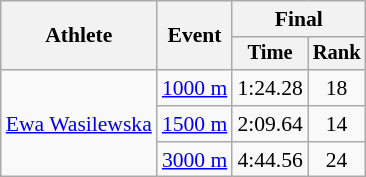<table class="wikitable" style="font-size:90%">
<tr>
<th rowspan=2>Athlete</th>
<th rowspan=2>Event</th>
<th colspan=2>Final</th>
</tr>
<tr style="font-size:95%">
<th>Time</th>
<th>Rank</th>
</tr>
<tr align=center>
<td align=left rowspan=3><a href='#'>Ewa Wasilewska</a></td>
<td align=left><a href='#'>1000 m</a></td>
<td>1:24.28</td>
<td>18</td>
</tr>
<tr align=center>
<td align=left><a href='#'>1500 m</a></td>
<td>2:09.64</td>
<td>14</td>
</tr>
<tr align=center>
<td align=left><a href='#'>3000 m</a></td>
<td>4:44.56</td>
<td>24</td>
</tr>
</table>
